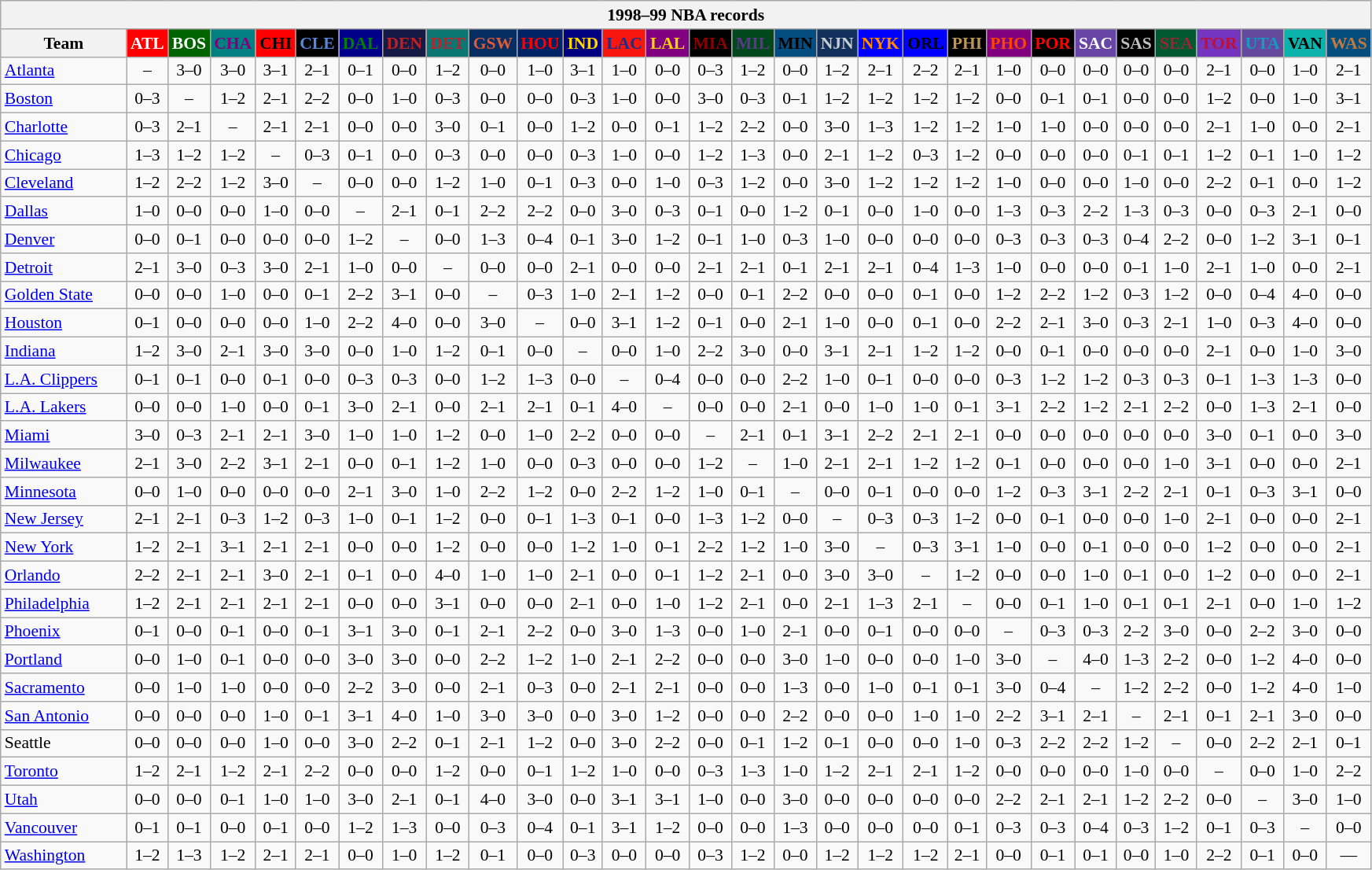<table class="wikitable" style="font-size:90%; text-align:center;">
<tr>
<th colspan=30>1998–99 NBA records</th>
</tr>
<tr>
<th width=100>Team</th>
<th style="background:#FF0000;color:#FFFFFF;width=35">ATL</th>
<th style="background:#006400;color:#FFFFFF;width=35">BOS</th>
<th style="background:#008080;color:#800080;width=35">CHA</th>
<th style="background:#FF0000;color:#000000;width=35">CHI</th>
<th style="background:#000000;color:#5787DC;width=35">CLE</th>
<th style="background:#00008B;color:#008000;width=35">DAL</th>
<th style="background:#141A44;color:#BC2224;width=35">DEN</th>
<th style="background:#0C7674;color:#BB222C;width=35">DET</th>
<th style="background:#072E63;color:#DC5A34;width=35">GSW</th>
<th style="background:#002366;color:#FF0000;width=35">HOU</th>
<th style="background:#000080;color:#FFD700;width=35">IND</th>
<th style="background:#F9160D;color:#1A2E8B;width=35">LAC</th>
<th style="background:#800080;color:#FFD700;width=35">LAL</th>
<th style="background:#000000;color:#8B0000;width=35">MIA</th>
<th style="background:#00471B;color:#5C378A;width=35">MIL</th>
<th style="background:#044D80;color:#000000;width=35">MIN</th>
<th style="background:#12305B;color:#C4CED4;width=35">NJN</th>
<th style="background:#0000FF;color:#FF8C00;width=35">NYK</th>
<th style="background:#0000FF;color:#000000;width=35">ORL</th>
<th style="background:#000000;color:#BB9754;width=35">PHI</th>
<th style="background:#800080;color:#FF4500;width=35">PHO</th>
<th style="background:#000000;color:#FF0000;width=35">POR</th>
<th style="background:#6846A8;color:#FFFFFF;width=35">SAC</th>
<th style="background:#000000;color:#C0C0C0;width=35">SAS</th>
<th style="background:#005831;color:#992634;width=35">SEA</th>
<th style="background:#7436BF;color:#BE0F34;width=35">TOR</th>
<th style="background:#644A9C;color:#149BC7;width=35">UTA</th>
<th style="background:#0CB2AC;color:#000000;width=35">VAN</th>
<th style="background:#044D7D;color:#BC7A44;width=35">WAS</th>
</tr>
<tr>
<td style="text-align:left;"><a href='#'>Atlanta</a></td>
<td>–</td>
<td>3–0</td>
<td>3–0</td>
<td>3–1</td>
<td>2–1</td>
<td>0–1</td>
<td>0–0</td>
<td>1–2</td>
<td>0–0</td>
<td>1–0</td>
<td>3–1</td>
<td>1–0</td>
<td>0–0</td>
<td>0–3</td>
<td>1–2</td>
<td>0–0</td>
<td>1–2</td>
<td>2–1</td>
<td>2–2</td>
<td>2–1</td>
<td>1–0</td>
<td>0–0</td>
<td>0–0</td>
<td>0–0</td>
<td>0–0</td>
<td>2–1</td>
<td>0–0</td>
<td>1–0</td>
<td>2–1</td>
</tr>
<tr>
<td style="text-align:left;"><a href='#'>Boston</a></td>
<td>0–3</td>
<td>–</td>
<td>1–2</td>
<td>2–1</td>
<td>2–2</td>
<td>0–0</td>
<td>1–0</td>
<td>0–3</td>
<td>0–0</td>
<td>0–0</td>
<td>0–3</td>
<td>1–0</td>
<td>0–0</td>
<td>3–0</td>
<td>0–3</td>
<td>0–1</td>
<td>1–2</td>
<td>1–2</td>
<td>1–2</td>
<td>1–2</td>
<td>0–0</td>
<td>0–1</td>
<td>0–1</td>
<td>0–0</td>
<td>0–0</td>
<td>1–2</td>
<td>0–0</td>
<td>1–0</td>
<td>3–1</td>
</tr>
<tr>
<td style="text-align:left;"><a href='#'>Charlotte</a></td>
<td>0–3</td>
<td>2–1</td>
<td>–</td>
<td>2–1</td>
<td>2–1</td>
<td>0–0</td>
<td>0–0</td>
<td>3–0</td>
<td>0–1</td>
<td>0–0</td>
<td>1–2</td>
<td>0–0</td>
<td>0–1</td>
<td>1–2</td>
<td>2–2</td>
<td>0–0</td>
<td>3–0</td>
<td>1–3</td>
<td>1–2</td>
<td>1–2</td>
<td>1–0</td>
<td>1–0</td>
<td>0–0</td>
<td>0–0</td>
<td>0–0</td>
<td>2–1</td>
<td>1–0</td>
<td>0–0</td>
<td>2–1</td>
</tr>
<tr>
<td style="text-align:left;"><a href='#'>Chicago</a></td>
<td>1–3</td>
<td>1–2</td>
<td>1–2</td>
<td>–</td>
<td>0–3</td>
<td>0–1</td>
<td>0–0</td>
<td>0–3</td>
<td>0–0</td>
<td>0–0</td>
<td>0–3</td>
<td>1–0</td>
<td>0–0</td>
<td>1–2</td>
<td>1–3</td>
<td>0–0</td>
<td>2–1</td>
<td>1–2</td>
<td>0–3</td>
<td>1–2</td>
<td>0–0</td>
<td>0–0</td>
<td>0–0</td>
<td>0–1</td>
<td>0–1</td>
<td>1–2</td>
<td>0–1</td>
<td>1–0</td>
<td>1–2</td>
</tr>
<tr>
<td style="text-align:left;"><a href='#'>Cleveland</a></td>
<td>1–2</td>
<td>2–2</td>
<td>1–2</td>
<td>3–0</td>
<td>–</td>
<td>0–0</td>
<td>0–0</td>
<td>1–2</td>
<td>1–0</td>
<td>0–1</td>
<td>0–3</td>
<td>0–0</td>
<td>1–0</td>
<td>0–3</td>
<td>1–2</td>
<td>0–0</td>
<td>3–0</td>
<td>1–2</td>
<td>1–2</td>
<td>1–2</td>
<td>1–0</td>
<td>0–0</td>
<td>0–0</td>
<td>1–0</td>
<td>0–0</td>
<td>2–2</td>
<td>0–1</td>
<td>0–0</td>
<td>1–2</td>
</tr>
<tr>
<td style="text-align:left;"><a href='#'>Dallas</a></td>
<td>1–0</td>
<td>0–0</td>
<td>0–0</td>
<td>1–0</td>
<td>0–0</td>
<td>–</td>
<td>2–1</td>
<td>0–1</td>
<td>2–2</td>
<td>2–2</td>
<td>0–0</td>
<td>3–0</td>
<td>0–3</td>
<td>0–1</td>
<td>0–0</td>
<td>1–2</td>
<td>0–1</td>
<td>0–0</td>
<td>1–0</td>
<td>0–0</td>
<td>1–3</td>
<td>0–3</td>
<td>2–2</td>
<td>1–3</td>
<td>0–3</td>
<td>0–0</td>
<td>0–3</td>
<td>2–1</td>
<td>0–0</td>
</tr>
<tr>
<td style="text-align:left;"><a href='#'>Denver</a></td>
<td>0–0</td>
<td>0–1</td>
<td>0–0</td>
<td>0–0</td>
<td>0–0</td>
<td>1–2</td>
<td>–</td>
<td>0–0</td>
<td>1–3</td>
<td>0–4</td>
<td>0–1</td>
<td>3–0</td>
<td>1–2</td>
<td>0–1</td>
<td>1–0</td>
<td>0–3</td>
<td>1–0</td>
<td>0–0</td>
<td>0–0</td>
<td>0–0</td>
<td>0–3</td>
<td>0–3</td>
<td>0–3</td>
<td>0–4</td>
<td>2–2</td>
<td>0–0</td>
<td>1–2</td>
<td>3–1</td>
<td>0–1</td>
</tr>
<tr>
<td style="text-align:left;"><a href='#'>Detroit</a></td>
<td>2–1</td>
<td>3–0</td>
<td>0–3</td>
<td>3–0</td>
<td>2–1</td>
<td>1–0</td>
<td>0–0</td>
<td>–</td>
<td>0–0</td>
<td>0–0</td>
<td>2–1</td>
<td>0–0</td>
<td>0–0</td>
<td>2–1</td>
<td>2–1</td>
<td>0–1</td>
<td>2–1</td>
<td>2–1</td>
<td>0–4</td>
<td>1–3</td>
<td>1–0</td>
<td>0–0</td>
<td>0–0</td>
<td>0–1</td>
<td>1–0</td>
<td>2–1</td>
<td>1–0</td>
<td>0–0</td>
<td>2–1</td>
</tr>
<tr>
<td style="text-align:left;"><a href='#'>Golden State</a></td>
<td>0–0</td>
<td>0–0</td>
<td>1–0</td>
<td>0–0</td>
<td>0–1</td>
<td>2–2</td>
<td>3–1</td>
<td>0–0</td>
<td>–</td>
<td>0–3</td>
<td>1–0</td>
<td>2–1</td>
<td>1–2</td>
<td>0–0</td>
<td>0–1</td>
<td>2–2</td>
<td>0–0</td>
<td>0–0</td>
<td>0–1</td>
<td>0–0</td>
<td>1–2</td>
<td>2–2</td>
<td>1–2</td>
<td>0–3</td>
<td>1–2</td>
<td>0–0</td>
<td>0–4</td>
<td>4–0</td>
<td>0–0</td>
</tr>
<tr>
<td style="text-align:left;"><a href='#'>Houston</a></td>
<td>0–1</td>
<td>0–0</td>
<td>0–0</td>
<td>0–0</td>
<td>1–0</td>
<td>2–2</td>
<td>4–0</td>
<td>0–0</td>
<td>3–0</td>
<td>–</td>
<td>0–0</td>
<td>3–1</td>
<td>1–2</td>
<td>0–1</td>
<td>0–0</td>
<td>2–1</td>
<td>1–0</td>
<td>0–0</td>
<td>0–1</td>
<td>0–0</td>
<td>2–2</td>
<td>2–1</td>
<td>3–0</td>
<td>0–3</td>
<td>2–1</td>
<td>1–0</td>
<td>0–3</td>
<td>4–0</td>
<td>0–0</td>
</tr>
<tr>
<td style="text-align:left;"><a href='#'>Indiana</a></td>
<td>1–2</td>
<td>3–0</td>
<td>2–1</td>
<td>3–0</td>
<td>3–0</td>
<td>0–0</td>
<td>1–0</td>
<td>1–2</td>
<td>0–1</td>
<td>0–0</td>
<td>–</td>
<td>0–0</td>
<td>1–0</td>
<td>2–2</td>
<td>3–0</td>
<td>0–0</td>
<td>3–1</td>
<td>2–1</td>
<td>1–2</td>
<td>1–2</td>
<td>0–0</td>
<td>0–1</td>
<td>0–0</td>
<td>0–0</td>
<td>0–0</td>
<td>2–1</td>
<td>0–0</td>
<td>1–0</td>
<td>3–0</td>
</tr>
<tr>
<td style="text-align:left;"><a href='#'>L.A. Clippers</a></td>
<td>0–1</td>
<td>0–1</td>
<td>0–0</td>
<td>0–1</td>
<td>0–0</td>
<td>0–3</td>
<td>0–3</td>
<td>0–0</td>
<td>1–2</td>
<td>1–3</td>
<td>0–0</td>
<td>–</td>
<td>0–4</td>
<td>0–0</td>
<td>0–0</td>
<td>2–2</td>
<td>1–0</td>
<td>0–1</td>
<td>0–0</td>
<td>0–0</td>
<td>0–3</td>
<td>1–2</td>
<td>1–2</td>
<td>0–3</td>
<td>0–3</td>
<td>0–1</td>
<td>1–3</td>
<td>1–3</td>
<td>0–0</td>
</tr>
<tr>
<td style="text-align:left;"><a href='#'>L.A. Lakers</a></td>
<td>0–0</td>
<td>0–0</td>
<td>1–0</td>
<td>0–0</td>
<td>0–1</td>
<td>3–0</td>
<td>2–1</td>
<td>0–0</td>
<td>2–1</td>
<td>2–1</td>
<td>0–1</td>
<td>4–0</td>
<td>–</td>
<td>0–0</td>
<td>0–0</td>
<td>2–1</td>
<td>0–0</td>
<td>1–0</td>
<td>1–0</td>
<td>0–1</td>
<td>3–1</td>
<td>2–2</td>
<td>1–2</td>
<td>2–1</td>
<td>2–2</td>
<td>0–0</td>
<td>1–3</td>
<td>2–1</td>
<td>0–0</td>
</tr>
<tr>
<td style="text-align:left;"><a href='#'>Miami</a></td>
<td>3–0</td>
<td>0–3</td>
<td>2–1</td>
<td>2–1</td>
<td>3–0</td>
<td>1–0</td>
<td>1–0</td>
<td>1–2</td>
<td>0–0</td>
<td>1–0</td>
<td>2–2</td>
<td>0–0</td>
<td>0–0</td>
<td>–</td>
<td>2–1</td>
<td>0–1</td>
<td>3–1</td>
<td>2–2</td>
<td>2–1</td>
<td>2–1</td>
<td>0–0</td>
<td>0–0</td>
<td>0–0</td>
<td>0–0</td>
<td>0–0</td>
<td>3–0</td>
<td>0–1</td>
<td>0–0</td>
<td>3–0</td>
</tr>
<tr>
<td style="text-align:left;"><a href='#'>Milwaukee</a></td>
<td>2–1</td>
<td>3–0</td>
<td>2–2</td>
<td>3–1</td>
<td>2–1</td>
<td>0–0</td>
<td>0–1</td>
<td>1–2</td>
<td>1–0</td>
<td>0–0</td>
<td>0–3</td>
<td>0–0</td>
<td>0–0</td>
<td>1–2</td>
<td>–</td>
<td>1–0</td>
<td>2–1</td>
<td>2–1</td>
<td>1–2</td>
<td>1–2</td>
<td>0–1</td>
<td>0–0</td>
<td>0–0</td>
<td>0–0</td>
<td>1–0</td>
<td>3–1</td>
<td>0–0</td>
<td>0–0</td>
<td>2–1</td>
</tr>
<tr>
<td style="text-align:left;"><a href='#'>Minnesota</a></td>
<td>0–0</td>
<td>1–0</td>
<td>0–0</td>
<td>0–0</td>
<td>0–0</td>
<td>2–1</td>
<td>3–0</td>
<td>1–0</td>
<td>2–2</td>
<td>1–2</td>
<td>0–0</td>
<td>2–2</td>
<td>1–2</td>
<td>1–0</td>
<td>0–1</td>
<td>–</td>
<td>0–0</td>
<td>0–1</td>
<td>0–0</td>
<td>0–0</td>
<td>1–2</td>
<td>0–3</td>
<td>3–1</td>
<td>2–2</td>
<td>2–1</td>
<td>0–1</td>
<td>0–3</td>
<td>3–1</td>
<td>0–0</td>
</tr>
<tr>
<td style="text-align:left;"><a href='#'>New Jersey</a></td>
<td>2–1</td>
<td>2–1</td>
<td>0–3</td>
<td>1–2</td>
<td>0–3</td>
<td>1–0</td>
<td>0–1</td>
<td>1–2</td>
<td>0–0</td>
<td>0–1</td>
<td>1–3</td>
<td>0–1</td>
<td>0–0</td>
<td>1–3</td>
<td>1–2</td>
<td>0–0</td>
<td>–</td>
<td>0–3</td>
<td>0–3</td>
<td>1–2</td>
<td>0–0</td>
<td>0–1</td>
<td>0–0</td>
<td>0–0</td>
<td>1–0</td>
<td>2–1</td>
<td>0–0</td>
<td>0–0</td>
<td>2–1</td>
</tr>
<tr>
<td style="text-align:left;"><a href='#'>New York</a></td>
<td>1–2</td>
<td>2–1</td>
<td>3–1</td>
<td>2–1</td>
<td>2–1</td>
<td>0–0</td>
<td>0–0</td>
<td>1–2</td>
<td>0–0</td>
<td>0–0</td>
<td>1–2</td>
<td>1–0</td>
<td>0–1</td>
<td>2–2</td>
<td>1–2</td>
<td>1–0</td>
<td>3–0</td>
<td>–</td>
<td>0–3</td>
<td>3–1</td>
<td>1–0</td>
<td>0–0</td>
<td>0–1</td>
<td>0–0</td>
<td>0–0</td>
<td>1–2</td>
<td>0–0</td>
<td>0–0</td>
<td>2–1</td>
</tr>
<tr>
<td style="text-align:left;"><a href='#'>Orlando</a></td>
<td>2–2</td>
<td>2–1</td>
<td>2–1</td>
<td>3–0</td>
<td>2–1</td>
<td>0–1</td>
<td>0–0</td>
<td>4–0</td>
<td>1–0</td>
<td>1–0</td>
<td>2–1</td>
<td>0–0</td>
<td>0–1</td>
<td>1–2</td>
<td>2–1</td>
<td>0–0</td>
<td>3–0</td>
<td>3–0</td>
<td>–</td>
<td>1–2</td>
<td>0–0</td>
<td>0–0</td>
<td>1–0</td>
<td>0–1</td>
<td>0–0</td>
<td>1–2</td>
<td>0–0</td>
<td>0–0</td>
<td>2–1</td>
</tr>
<tr>
<td style="text-align:left;"><a href='#'>Philadelphia</a></td>
<td>1–2</td>
<td>2–1</td>
<td>2–1</td>
<td>2–1</td>
<td>2–1</td>
<td>0–0</td>
<td>0–0</td>
<td>3–1</td>
<td>0–0</td>
<td>0–0</td>
<td>2–1</td>
<td>0–0</td>
<td>1–0</td>
<td>1–2</td>
<td>2–1</td>
<td>0–0</td>
<td>2–1</td>
<td>1–3</td>
<td>2–1</td>
<td>–</td>
<td>0–0</td>
<td>0–1</td>
<td>1–0</td>
<td>0–1</td>
<td>0–1</td>
<td>2–1</td>
<td>0–0</td>
<td>1–0</td>
<td>1–2</td>
</tr>
<tr>
<td style="text-align:left;"><a href='#'>Phoenix</a></td>
<td>0–1</td>
<td>0–0</td>
<td>0–1</td>
<td>0–0</td>
<td>0–1</td>
<td>3–1</td>
<td>3–0</td>
<td>0–1</td>
<td>2–1</td>
<td>2–2</td>
<td>0–0</td>
<td>3–0</td>
<td>1–3</td>
<td>0–0</td>
<td>1–0</td>
<td>2–1</td>
<td>0–0</td>
<td>0–1</td>
<td>0–0</td>
<td>0–0</td>
<td>–</td>
<td>0–3</td>
<td>0–3</td>
<td>2–2</td>
<td>3–0</td>
<td>0–0</td>
<td>2–2</td>
<td>3–0</td>
<td>0–0</td>
</tr>
<tr>
<td style="text-align:left;"><a href='#'>Portland</a></td>
<td>0–0</td>
<td>1–0</td>
<td>0–1</td>
<td>0–0</td>
<td>0–0</td>
<td>3–0</td>
<td>3–0</td>
<td>0–0</td>
<td>2–2</td>
<td>1–2</td>
<td>1–0</td>
<td>2–1</td>
<td>2–2</td>
<td>0–0</td>
<td>0–0</td>
<td>3–0</td>
<td>1–0</td>
<td>0–0</td>
<td>0–0</td>
<td>1–0</td>
<td>3–0</td>
<td>–</td>
<td>4–0</td>
<td>1–3</td>
<td>2–2</td>
<td>0–0</td>
<td>1–2</td>
<td>4–0</td>
<td>0–0</td>
</tr>
<tr>
<td style="text-align:left;"><a href='#'>Sacramento</a></td>
<td>0–0</td>
<td>1–0</td>
<td>1–0</td>
<td>0–0</td>
<td>0–0</td>
<td>2–2</td>
<td>3–0</td>
<td>0–0</td>
<td>2–1</td>
<td>0–3</td>
<td>0–0</td>
<td>2–1</td>
<td>2–1</td>
<td>0–0</td>
<td>0–0</td>
<td>1–3</td>
<td>0–0</td>
<td>1–0</td>
<td>0–1</td>
<td>0–1</td>
<td>3–0</td>
<td>0–4</td>
<td>–</td>
<td>1–2</td>
<td>2–2</td>
<td>0–0</td>
<td>1–2</td>
<td>4–0</td>
<td>1–0</td>
</tr>
<tr>
<td style="text-align:left;"><a href='#'>San Antonio</a></td>
<td>0–0</td>
<td>0–0</td>
<td>0–0</td>
<td>1–0</td>
<td>0–1</td>
<td>3–1</td>
<td>4–0</td>
<td>1–0</td>
<td>3–0</td>
<td>3–0</td>
<td>0–0</td>
<td>3–0</td>
<td>1–2</td>
<td>0–0</td>
<td>0–0</td>
<td>2–2</td>
<td>0–0</td>
<td>0–0</td>
<td>1–0</td>
<td>1–0</td>
<td>2–2</td>
<td>3–1</td>
<td>2–1</td>
<td>–</td>
<td>2–1</td>
<td>0–1</td>
<td>2–1</td>
<td>3–0</td>
<td>0–0</td>
</tr>
<tr>
<td style="text-align:left;">Seattle</td>
<td>0–0</td>
<td>0–0</td>
<td>0–0</td>
<td>1–0</td>
<td>0–0</td>
<td>3–0</td>
<td>2–2</td>
<td>0–1</td>
<td>2–1</td>
<td>1–2</td>
<td>0–0</td>
<td>3–0</td>
<td>2–2</td>
<td>0–0</td>
<td>0–1</td>
<td>1–2</td>
<td>0–1</td>
<td>0–0</td>
<td>0–0</td>
<td>1–0</td>
<td>0–3</td>
<td>2–2</td>
<td>2–2</td>
<td>1–2</td>
<td>–</td>
<td>0–0</td>
<td>2–2</td>
<td>2–1</td>
<td>0–1</td>
</tr>
<tr>
<td style="text-align:left;"><a href='#'>Toronto</a></td>
<td>1–2</td>
<td>2–1</td>
<td>1–2</td>
<td>2–1</td>
<td>2–2</td>
<td>0–0</td>
<td>0–0</td>
<td>1–2</td>
<td>0–0</td>
<td>0–1</td>
<td>1–2</td>
<td>1–0</td>
<td>0–0</td>
<td>0–3</td>
<td>1–3</td>
<td>1–0</td>
<td>1–2</td>
<td>2–1</td>
<td>2–1</td>
<td>1–2</td>
<td>0–0</td>
<td>0–0</td>
<td>0–0</td>
<td>1–0</td>
<td>0–0</td>
<td>–</td>
<td>0–0</td>
<td>1–0</td>
<td>2–2</td>
</tr>
<tr>
<td style="text-align:left;"><a href='#'>Utah</a></td>
<td>0–0</td>
<td>0–0</td>
<td>0–1</td>
<td>1–0</td>
<td>1–0</td>
<td>3–0</td>
<td>2–1</td>
<td>0–1</td>
<td>4–0</td>
<td>3–0</td>
<td>0–0</td>
<td>3–1</td>
<td>3–1</td>
<td>1–0</td>
<td>0–0</td>
<td>3–0</td>
<td>0–0</td>
<td>0–0</td>
<td>0–0</td>
<td>0–0</td>
<td>2–2</td>
<td>2–1</td>
<td>2–1</td>
<td>1–2</td>
<td>2–2</td>
<td>0–0</td>
<td>–</td>
<td>3–0</td>
<td>1–0</td>
</tr>
<tr>
<td style="text-align:left;"><a href='#'>Vancouver</a></td>
<td>0–1</td>
<td>0–1</td>
<td>0–0</td>
<td>0–1</td>
<td>0–0</td>
<td>1–2</td>
<td>1–3</td>
<td>0–0</td>
<td>0–3</td>
<td>0–4</td>
<td>0–1</td>
<td>3–1</td>
<td>1–2</td>
<td>0–0</td>
<td>0–0</td>
<td>1–3</td>
<td>0–0</td>
<td>0–0</td>
<td>0–0</td>
<td>0–1</td>
<td>0–3</td>
<td>0–3</td>
<td>0–4</td>
<td>0–3</td>
<td>1–2</td>
<td>0–1</td>
<td>0–3</td>
<td>–</td>
<td>0–0</td>
</tr>
<tr>
<td style="text-align:left;"><a href='#'>Washington</a></td>
<td>1–2</td>
<td>1–3</td>
<td>1–2</td>
<td>2–1</td>
<td>2–1</td>
<td>0–0</td>
<td>1–0</td>
<td>1–2</td>
<td>0–1</td>
<td>0–0</td>
<td>0–3</td>
<td>0–0</td>
<td>0–0</td>
<td>0–3</td>
<td>1–2</td>
<td>0–0</td>
<td>1–2</td>
<td>1–2</td>
<td>1–2</td>
<td>2–1</td>
<td>0–0</td>
<td>0–1</td>
<td>0–1</td>
<td>0–0</td>
<td>1–0</td>
<td>2–2</td>
<td>0–1</td>
<td>0–0</td>
<td>—</td>
</tr>
</table>
